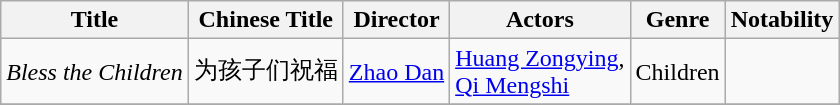<table class="wikitable">
<tr>
<th>Title</th>
<th>Chinese Title</th>
<th>Director</th>
<th>Actors</th>
<th>Genre</th>
<th>Notability</th>
</tr>
<tr>
<td><em>Bless the Children</em></td>
<td>为孩子们祝福</td>
<td><a href='#'>Zhao Dan</a></td>
<td><a href='#'>Huang Zongying</a>,<br><a href='#'>Qi Mengshi</a></td>
<td>Children</td>
<td></td>
</tr>
<tr>
</tr>
</table>
